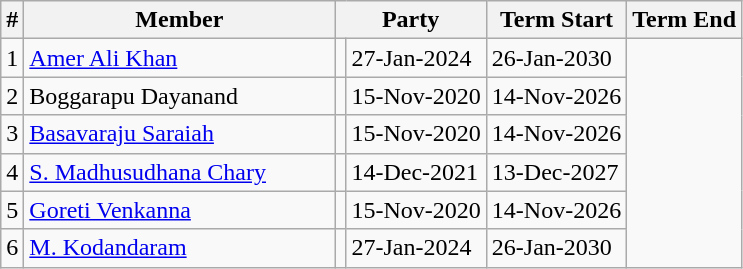<table class="wikitable sortable">
<tr>
<th>#</th>
<th style="width:200px">Member</th>
<th colspan="2">Party</th>
<th>Term Start</th>
<th>Term End</th>
</tr>
<tr>
<td>1</td>
<td><a href='#'>Amer Ali Khan</a></td>
<td></td>
<td>27-Jan-2024</td>
<td>26-Jan-2030</td>
</tr>
<tr>
<td>2</td>
<td>Boggarapu Dayanand</td>
<td></td>
<td>15-Nov-2020</td>
<td>14-Nov-2026</td>
</tr>
<tr>
<td>3</td>
<td><a href='#'>Basavaraju Saraiah</a></td>
<td></td>
<td>15-Nov-2020</td>
<td>14-Nov-2026</td>
</tr>
<tr>
<td>4</td>
<td><a href='#'>S. Madhusudhana Chary</a></td>
<td></td>
<td>14-Dec-2021</td>
<td>13-Dec-2027</td>
</tr>
<tr>
<td>5</td>
<td><a href='#'>Goreti Venkanna</a></td>
<td></td>
<td>15-Nov-2020</td>
<td>14-Nov-2026</td>
</tr>
<tr>
<td>6</td>
<td><a href='#'>M. Kodandaram</a></td>
<td></td>
<td>27-Jan-2024</td>
<td>26-Jan-2030</td>
</tr>
</table>
